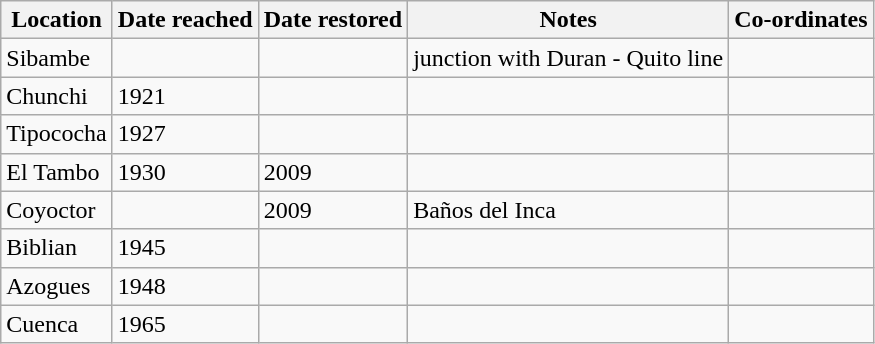<table class="wikitable">
<tr>
<th>Location</th>
<th>Date reached</th>
<th>Date restored</th>
<th>Notes</th>
<th>Co-ordinates</th>
</tr>
<tr>
<td>Sibambe</td>
<td></td>
<td></td>
<td>junction with Duran - Quito line</td>
<td></td>
</tr>
<tr>
<td>Chunchi</td>
<td>1921</td>
<td></td>
<td></td>
<td></td>
</tr>
<tr>
<td>Tipococha</td>
<td>1927</td>
<td></td>
<td></td>
<td></td>
</tr>
<tr>
<td>El Tambo</td>
<td>1930</td>
<td>2009</td>
<td></td>
<td></td>
</tr>
<tr>
<td>Coyoctor</td>
<td></td>
<td>2009</td>
<td>Baños del Inca</td>
<td></td>
</tr>
<tr>
<td>Biblian</td>
<td>1945</td>
<td></td>
<td></td>
<td></td>
</tr>
<tr>
<td>Azogues</td>
<td>1948</td>
<td></td>
<td></td>
<td></td>
</tr>
<tr>
<td>Cuenca</td>
<td>1965</td>
<td></td>
<td></td>
<td></td>
</tr>
</table>
